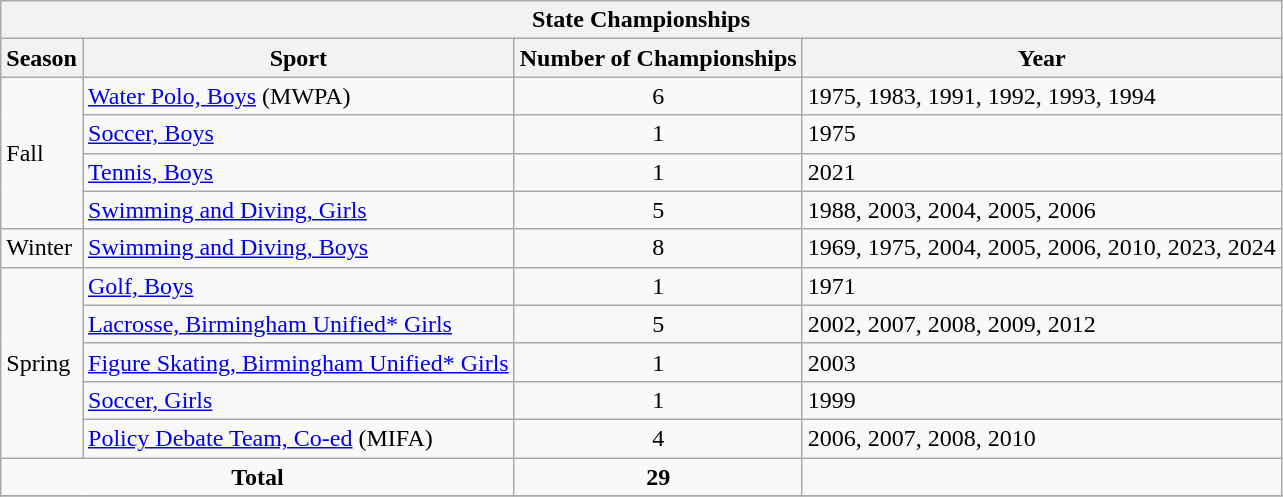<table class="wikitable">
<tr>
<th colspan="4">State Championships</th>
</tr>
<tr>
<th>Season</th>
<th>Sport</th>
<th>Number of Championships</th>
<th>Year</th>
</tr>
<tr>
<td rowspan="4">Fall</td>
<td><a href='#'>Water Polo, Boys</a> (MWPA)</td>
<td align="center">6</td>
<td>1975, 1983, 1991, 1992, 1993, 1994</td>
</tr>
<tr>
<td><a href='#'>Soccer, Boys</a></td>
<td align="center">1</td>
<td>1975</td>
</tr>
<tr>
<td><a href='#'>Tennis, Boys</a></td>
<td align="center">1</td>
<td>2021</td>
</tr>
<tr>
<td><a href='#'>Swimming and Diving, Girls</a></td>
<td align="center">5</td>
<td>1988, 2003, 2004, 2005, 2006</td>
</tr>
<tr>
<td rowspan="1">Winter</td>
<td><a href='#'>Swimming and Diving, Boys</a></td>
<td align="center">8</td>
<td>1969, 1975, 2004, 2005, 2006, 2010, 2023, 2024</td>
</tr>
<tr>
<td rowspan="5">Spring</td>
<td><a href='#'>Golf, Boys</a></td>
<td align="center">1</td>
<td>1971</td>
</tr>
<tr>
<td><a href='#'>Lacrosse, Birmingham Unified* Girls</a></td>
<td align="center">5</td>
<td>2002, 2007, 2008, 2009, 2012</td>
</tr>
<tr>
<td><a href='#'>Figure Skating, Birmingham Unified* Girls</a></td>
<td align="center">1</td>
<td>2003</td>
</tr>
<tr>
<td><a href='#'>Soccer, Girls</a></td>
<td align="center">1</td>
<td>1999</td>
</tr>
<tr>
<td><a href='#'>Policy Debate Team, Co-ed</a> (MIFA)</td>
<td align="center">4</td>
<td>2006, 2007, 2008, 2010</td>
</tr>
<tr>
<td align="center" colspan="2"><strong>Total</strong></td>
<td align="center"><strong>29</strong></td>
<td></td>
</tr>
<tr>
</tr>
</table>
